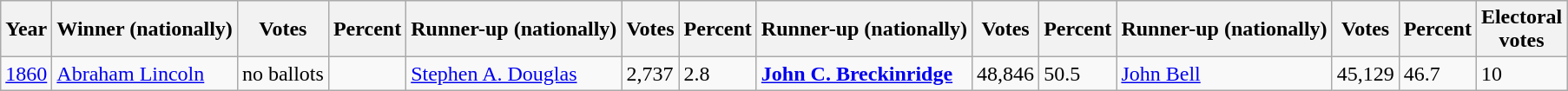<table class="wikitable sortable">
<tr>
<th data-sort-type="number">Year</th>
<th>Winner (nationally)</th>
<th data-sort-type="number">Votes</th>
<th data-sort-type="number">Percent</th>
<th>Runner-up (nationally)</th>
<th data-sort-type="number">Votes</th>
<th data-sort-type="number">Percent</th>
<th>Runner-up (nationally)</th>
<th data-sort-type="number">Votes</th>
<th data-sort-type="number">Percent</th>
<th>Runner-up (nationally)</th>
<th data-sort-type="number">Votes</th>
<th data-sort-type="number">Percent</th>
<th data-sort-type="number">Electoral<br>votes</th>
</tr>
<tr>
<td style"text-align:left"><a href='#'>1860</a></td>
<td><a href='#'>Abraham Lincoln</a></td>
<td>no ballots</td>
<td></td>
<td><a href='#'>Stephen A. Douglas</a></td>
<td>2,737</td>
<td>2.8</td>
<td><strong><a href='#'>John C. Breckinridge</a></strong></td>
<td>48,846</td>
<td>50.5</td>
<td><a href='#'>John Bell</a></td>
<td>45,129</td>
<td>46.7</td>
<td>10</td>
</tr>
</table>
